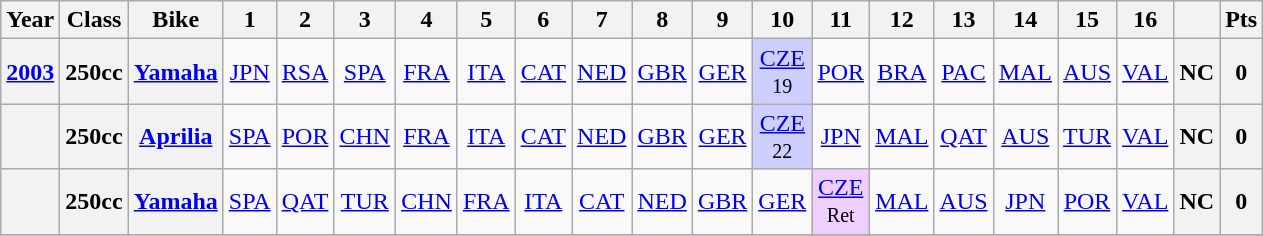<table class="wikitable" style="text-align:center">
<tr>
<th>Year</th>
<th>Class</th>
<th>Bike</th>
<th>1</th>
<th>2</th>
<th>3</th>
<th>4</th>
<th>5</th>
<th>6</th>
<th>7</th>
<th>8</th>
<th>9</th>
<th>10</th>
<th>11</th>
<th>12</th>
<th>13</th>
<th>14</th>
<th>15</th>
<th>16</th>
<th></th>
<th>Pts</th>
</tr>
<tr>
<th><a href='#'>2003</a></th>
<th>250cc</th>
<th><a href='#'>Yamaha</a></th>
<td><a href='#'>JPN</a></td>
<td><a href='#'>RSA</a></td>
<td><a href='#'>SPA</a></td>
<td><a href='#'>FRA</a></td>
<td><a href='#'>ITA</a></td>
<td><a href='#'>CAT</a></td>
<td><a href='#'>NED</a></td>
<td><a href='#'>GBR</a></td>
<td><a href='#'>GER</a></td>
<td style="background:#CFCFFF;"><a href='#'>CZE</a><br><small>19</small></td>
<td><a href='#'>POR</a></td>
<td><a href='#'>BRA</a></td>
<td><a href='#'>PAC</a></td>
<td><a href='#'>MAL</a></td>
<td><a href='#'>AUS</a></td>
<td><a href='#'>VAL</a></td>
<th>NC</th>
<th>0</th>
</tr>
<tr>
<th></th>
<th>250cc</th>
<th><a href='#'>Aprilia</a></th>
<td><a href='#'>SPA</a></td>
<td><a href='#'>POR</a></td>
<td><a href='#'>CHN</a></td>
<td><a href='#'>FRA</a></td>
<td><a href='#'>ITA</a></td>
<td><a href='#'>CAT</a></td>
<td><a href='#'>NED</a></td>
<td><a href='#'>GBR</a></td>
<td><a href='#'>GER</a></td>
<td style="background:#CFCFFF;"><a href='#'>CZE</a><br><small>22</small></td>
<td><a href='#'>JPN</a></td>
<td><a href='#'>MAL</a></td>
<td><a href='#'>QAT</a></td>
<td><a href='#'>AUS</a></td>
<td><a href='#'>TUR</a></td>
<td><a href='#'>VAL</a></td>
<th>NC</th>
<th>0</th>
</tr>
<tr>
<th></th>
<th>250cc</th>
<th><a href='#'>Yamaha</a></th>
<td><a href='#'>SPA</a></td>
<td><a href='#'>QAT</a></td>
<td><a href='#'>TUR</a></td>
<td><a href='#'>CHN</a></td>
<td><a href='#'>FRA</a></td>
<td><a href='#'>ITA</a></td>
<td><a href='#'>CAT</a></td>
<td><a href='#'>NED</a></td>
<td><a href='#'>GBR</a></td>
<td><a href='#'>GER</a></td>
<td style="background:#efcfff;"><a href='#'>CZE</a><br><small>Ret</small></td>
<td><a href='#'>MAL</a></td>
<td><a href='#'>AUS</a></td>
<td><a href='#'>JPN</a></td>
<td><a href='#'>POR</a></td>
<td><a href='#'>VAL</a></td>
<th>NC</th>
<th>0</th>
</tr>
<tr>
</tr>
</table>
